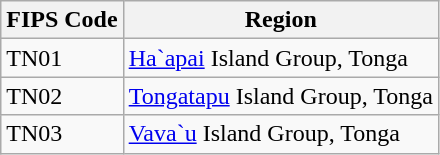<table class="wikitable">
<tr>
<th>FIPS Code</th>
<th>Region</th>
</tr>
<tr>
<td>TN01</td>
<td><a href='#'>Ha`apai</a> Island Group, Tonga</td>
</tr>
<tr>
<td>TN02</td>
<td><a href='#'>Tongatapu</a> Island Group, Tonga</td>
</tr>
<tr>
<td>TN03</td>
<td><a href='#'>Vava`u</a> Island Group, Tonga</td>
</tr>
</table>
